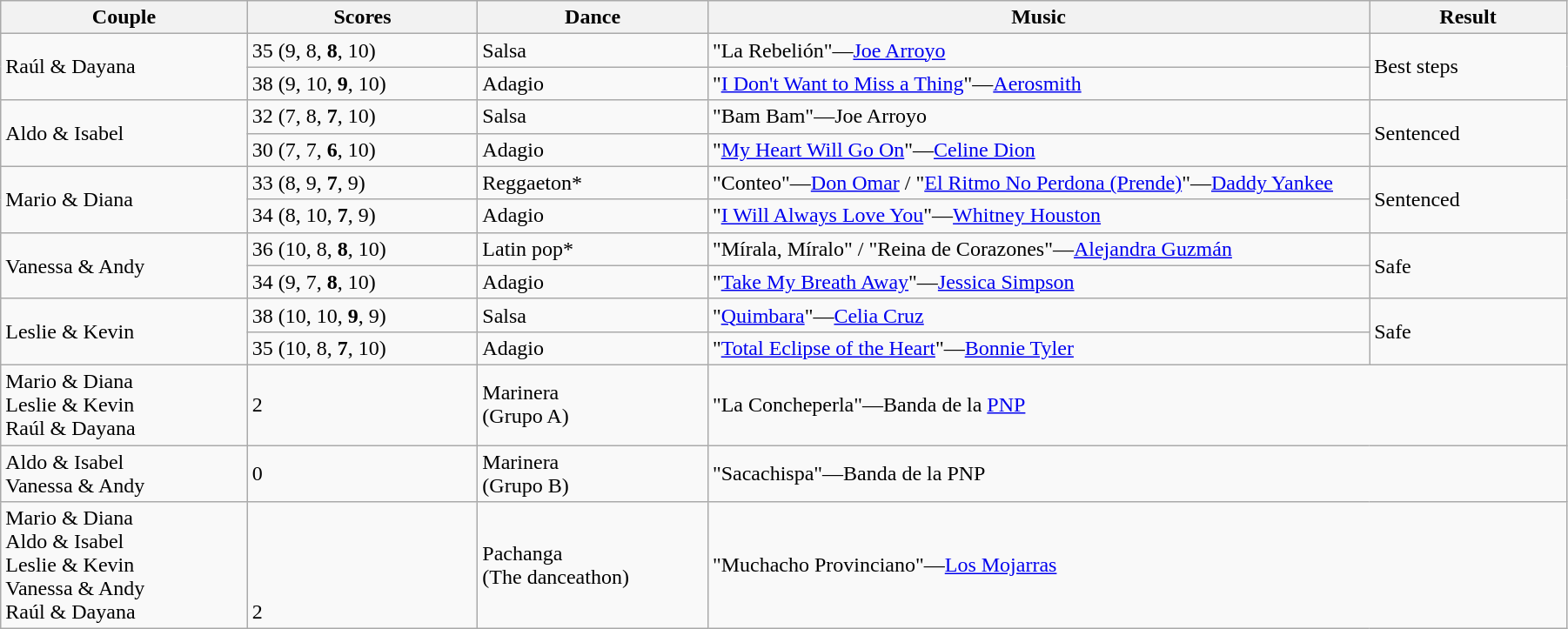<table class="wikitable sortable" style="width:95%; white-space:nowrap;">
<tr>
<th style="width:15%;">Couple</th>
<th style="width:14%;">Scores</th>
<th style="width:14%;">Dance</th>
<th style="width:40%;">Music</th>
<th style="width:12%;">Result</th>
</tr>
<tr>
<td rowspan=2>Raúl & Dayana</td>
<td>35 (9, 8, <strong>8</strong>, 10)</td>
<td>Salsa</td>
<td>"La Rebelión"—<a href='#'>Joe Arroyo</a></td>
<td rowspan=2>Best steps</td>
</tr>
<tr>
<td>38 (9, 10, <strong>9</strong>, 10)</td>
<td>Adagio</td>
<td>"<a href='#'>I Don't Want to Miss a Thing</a>"—<a href='#'>Aerosmith</a></td>
</tr>
<tr>
<td rowspan=2>Aldo & Isabel</td>
<td>32 (7, 8, <strong>7</strong>, 10)</td>
<td>Salsa</td>
<td>"Bam Bam"—Joe Arroyo</td>
<td rowspan=2>Sentenced</td>
</tr>
<tr>
<td>30 (7, 7, <strong>6</strong>, 10)</td>
<td>Adagio</td>
<td>"<a href='#'>My Heart Will Go On</a>"—<a href='#'>Celine Dion</a></td>
</tr>
<tr>
<td rowspan=2>Mario & Diana</td>
<td>33 (8, 9, <strong>7</strong>, 9)</td>
<td>Reggaeton*</td>
<td>"Conteo"—<a href='#'>Don Omar</a> / "<a href='#'>El Ritmo No Perdona (Prende)</a>"—<a href='#'>Daddy Yankee</a></td>
<td rowspan=2>Sentenced</td>
</tr>
<tr>
<td>34 (8, 10, <strong>7</strong>, 9)</td>
<td>Adagio</td>
<td>"<a href='#'>I Will Always Love You</a>"—<a href='#'>Whitney Houston</a></td>
</tr>
<tr>
<td rowspan=2>Vanessa & Andy</td>
<td>36 (10, 8, <strong>8</strong>, 10)</td>
<td>Latin pop*</td>
<td>"Mírala, Míralo" / "Reina de Corazones"—<a href='#'>Alejandra Guzmán</a></td>
<td rowspan=2>Safe</td>
</tr>
<tr>
<td>34 (9, 7, <strong>8</strong>, 10)</td>
<td>Adagio</td>
<td>"<a href='#'>Take My Breath Away</a>"—<a href='#'>Jessica Simpson</a></td>
</tr>
<tr>
<td rowspan=2>Leslie & Kevin</td>
<td>38 (10, 10, <strong>9</strong>, 9)</td>
<td>Salsa</td>
<td>"<a href='#'>Quimbara</a>"—<a href='#'>Celia Cruz</a></td>
<td rowspan=2>Safe</td>
</tr>
<tr>
<td>35 (10, 8, <strong>7</strong>, 10)</td>
<td>Adagio</td>
<td>"<a href='#'>Total Eclipse of the Heart</a>"—<a href='#'>Bonnie Tyler</a></td>
</tr>
<tr>
<td>Mario & Diana<br>Leslie & Kevin<br>Raúl & Dayana</td>
<td>2</td>
<td>Marinera<br>(Grupo A)</td>
<td colspan=2>"La Concheperla"—Banda de la <a href='#'>PNP</a></td>
</tr>
<tr>
<td>Aldo & Isabel<br>Vanessa & Andy</td>
<td>0</td>
<td>Marinera<br>(Grupo B)</td>
<td colspan=2>"Sacachispa"—Banda de la PNP</td>
</tr>
<tr>
<td>Mario & Diana<br>Aldo & Isabel<br>Leslie & Kevin<br>Vanessa & Andy<br>Raúl & Dayana</td>
<td valign="top"><br><br><br><br>2</td>
<td>Pachanga<br>(The danceathon)</td>
<td colspan=2>"Muchacho Provinciano"—<a href='#'>Los Mojarras</a></td>
</tr>
</table>
